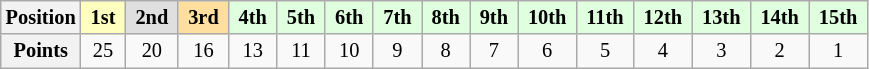<table class="wikitable" style="font-size:85%; text-align:center">
<tr>
<th>Position</th>
<td style="background:#ffffbf;"> <strong>1st</strong> </td>
<td style="background:#dfdfdf;"> <strong>2nd</strong> </td>
<td style="background:#ffdf9f;"> <strong>3rd</strong> </td>
<td style="background:#dfffdf;"> <strong>4th</strong> </td>
<td style="background:#dfffdf;"> <strong>5th</strong> </td>
<td style="background:#dfffdf;"> <strong>6th</strong> </td>
<td style="background:#dfffdf;"> <strong>7th</strong> </td>
<td style="background:#dfffdf;"> <strong>8th</strong> </td>
<td style="background:#dfffdf;"> <strong>9th</strong> </td>
<td style="background:#dfffdf;"> <strong>10th</strong> </td>
<td style="background:#dfffdf;"> <strong>11th</strong> </td>
<td style="background:#dfffdf;"> <strong>12th</strong> </td>
<td style="background:#dfffdf;"> <strong>13th</strong> </td>
<td style="background:#dfffdf;"> <strong>14th</strong> </td>
<td style="background:#dfffdf;"> <strong>15th</strong> </td>
</tr>
<tr>
<th>Points</th>
<td>25</td>
<td>20</td>
<td>16</td>
<td>13</td>
<td>11</td>
<td>10</td>
<td>9</td>
<td>8</td>
<td>7</td>
<td>6</td>
<td>5</td>
<td>4</td>
<td>3</td>
<td>2</td>
<td>1</td>
</tr>
</table>
